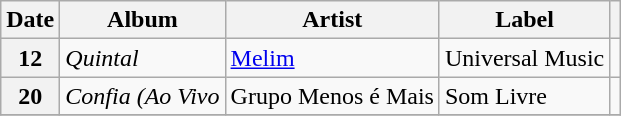<table class="wikitable plainrowheaders">
<tr>
<th>Date</th>
<th>Album</th>
<th>Artist</th>
<th>Label</th>
<th></th>
</tr>
<tr>
<th scope="row" style="text-align:center;">12</th>
<td><em>Quintal</em></td>
<td><a href='#'>Melim</a></td>
<td>Universal Music</td>
<td></td>
</tr>
<tr>
<th scope="row" style="text-align:center;">20</th>
<td><em>Confia (Ao Vivo</em></td>
<td>Grupo Menos é Mais</td>
<td>Som Livre</td>
<td></td>
</tr>
<tr>
</tr>
</table>
